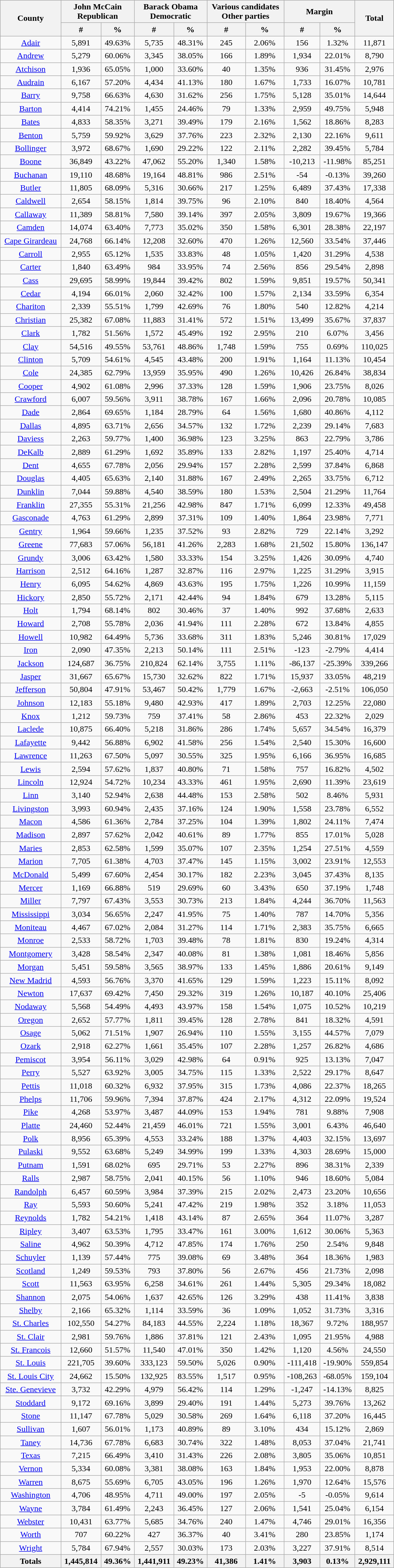<table width="60%" class="wikitable sortable">
<tr>
<th rowspan="2">County</th>
<th colspan="2">John McCain<br>Republican</th>
<th colspan="2">Barack Obama<br>Democratic</th>
<th colspan="2">Various candidates<br>Other parties</th>
<th colspan="2">Margin</th>
<th rowspan="2">Total</th>
</tr>
<tr>
<th style="text-align:center;" data-sort-type="number">#</th>
<th style="text-align:center;" data-sort-type="number">%</th>
<th style="text-align:center;" data-sort-type="number">#</th>
<th style="text-align:center;" data-sort-type="number">%</th>
<th style="text-align:center;" data-sort-type="number">#</th>
<th style="text-align:center;" data-sort-type="number">%</th>
<th style="text-align:center;" data-sort-type="number">#</th>
<th style="text-align:center;" data-sort-type="number">%</th>
</tr>
<tr style="text-align:center;">
<td><a href='#'>Adair</a></td>
<td>5,891</td>
<td>49.63%</td>
<td>5,735</td>
<td>48.31%</td>
<td>245</td>
<td>2.06%</td>
<td>156</td>
<td>1.32%</td>
<td>11,871</td>
</tr>
<tr style="text-align:center;">
<td><a href='#'>Andrew</a></td>
<td>5,279</td>
<td>60.06%</td>
<td>3,345</td>
<td>38.05%</td>
<td>166</td>
<td>1.89%</td>
<td>1,934</td>
<td>22.01%</td>
<td>8,790</td>
</tr>
<tr style="text-align:center;">
<td><a href='#'>Atchison</a></td>
<td>1,936</td>
<td>65.05%</td>
<td>1,000</td>
<td>33.60%</td>
<td>40</td>
<td>1.35%</td>
<td>936</td>
<td>31.45%</td>
<td>2,976</td>
</tr>
<tr style="text-align:center;">
<td><a href='#'>Audrain</a></td>
<td>6,167</td>
<td>57.20%</td>
<td>4,434</td>
<td>41.13%</td>
<td>180</td>
<td>1.67%</td>
<td>1,733</td>
<td>16.07%</td>
<td>10,781</td>
</tr>
<tr style="text-align:center;">
<td><a href='#'>Barry</a></td>
<td>9,758</td>
<td>66.63%</td>
<td>4,630</td>
<td>31.62%</td>
<td>256</td>
<td>1.75%</td>
<td>5,128</td>
<td>35.01%</td>
<td>14,644</td>
</tr>
<tr style="text-align:center;">
<td><a href='#'>Barton</a></td>
<td>4,414</td>
<td>74.21%</td>
<td>1,455</td>
<td>24.46%</td>
<td>79</td>
<td>1.33%</td>
<td>2,959</td>
<td>49.75%</td>
<td>5,948</td>
</tr>
<tr style="text-align:center;">
<td><a href='#'>Bates</a></td>
<td>4,833</td>
<td>58.35%</td>
<td>3,271</td>
<td>39.49%</td>
<td>179</td>
<td>2.16%</td>
<td>1,562</td>
<td>18.86%</td>
<td>8,283</td>
</tr>
<tr style="text-align:center;">
<td><a href='#'>Benton</a></td>
<td>5,759</td>
<td>59.92%</td>
<td>3,629</td>
<td>37.76%</td>
<td>223</td>
<td>2.32%</td>
<td>2,130</td>
<td>22.16%</td>
<td>9,611</td>
</tr>
<tr style="text-align:center;">
<td><a href='#'>Bollinger</a></td>
<td>3,972</td>
<td>68.67%</td>
<td>1,690</td>
<td>29.22%</td>
<td>122</td>
<td>2.11%</td>
<td>2,282</td>
<td>39.45%</td>
<td>5,784</td>
</tr>
<tr style="text-align:center;">
<td><a href='#'>Boone</a></td>
<td>36,849</td>
<td>43.22%</td>
<td>47,062</td>
<td>55.20%</td>
<td>1,340</td>
<td>1.58%</td>
<td>-10,213</td>
<td>-11.98%</td>
<td>85,251</td>
</tr>
<tr style="text-align:center;">
<td><a href='#'>Buchanan</a></td>
<td>19,110</td>
<td>48.68%</td>
<td>19,164</td>
<td>48.81%</td>
<td>986</td>
<td>2.51%</td>
<td>-54</td>
<td>-0.13%</td>
<td>39,260</td>
</tr>
<tr style="text-align:center;">
<td><a href='#'>Butler</a></td>
<td>11,805</td>
<td>68.09%</td>
<td>5,316</td>
<td>30.66%</td>
<td>217</td>
<td>1.25%</td>
<td>6,489</td>
<td>37.43%</td>
<td>17,338</td>
</tr>
<tr style="text-align:center;">
<td><a href='#'>Caldwell</a></td>
<td>2,654</td>
<td>58.15%</td>
<td>1,814</td>
<td>39.75%</td>
<td>96</td>
<td>2.10%</td>
<td>840</td>
<td>18.40%</td>
<td>4,564</td>
</tr>
<tr style="text-align:center;">
<td><a href='#'>Callaway</a></td>
<td>11,389</td>
<td>58.81%</td>
<td>7,580</td>
<td>39.14%</td>
<td>397</td>
<td>2.05%</td>
<td>3,809</td>
<td>19.67%</td>
<td>19,366</td>
</tr>
<tr style="text-align:center;">
<td><a href='#'>Camden</a></td>
<td>14,074</td>
<td>63.40%</td>
<td>7,773</td>
<td>35.02%</td>
<td>350</td>
<td>1.58%</td>
<td>6,301</td>
<td>28.38%</td>
<td>22,197</td>
</tr>
<tr style="text-align:center;">
<td><a href='#'>Cape Girardeau</a></td>
<td>24,768</td>
<td>66.14%</td>
<td>12,208</td>
<td>32.60%</td>
<td>470</td>
<td>1.26%</td>
<td>12,560</td>
<td>33.54%</td>
<td>37,446</td>
</tr>
<tr style="text-align:center;">
<td><a href='#'>Carroll</a></td>
<td>2,955</td>
<td>65.12%</td>
<td>1,535</td>
<td>33.83%</td>
<td>48</td>
<td>1.05%</td>
<td>1,420</td>
<td>31.29%</td>
<td>4,538</td>
</tr>
<tr style="text-align:center;">
<td><a href='#'>Carter</a></td>
<td>1,840</td>
<td>63.49%</td>
<td>984</td>
<td>33.95%</td>
<td>74</td>
<td>2.56%</td>
<td>856</td>
<td>29.54%</td>
<td>2,898</td>
</tr>
<tr style="text-align:center;">
<td><a href='#'>Cass</a></td>
<td>29,695</td>
<td>58.99%</td>
<td>19,844</td>
<td>39.42%</td>
<td>802</td>
<td>1.59%</td>
<td>9,851</td>
<td>19.57%</td>
<td>50,341</td>
</tr>
<tr style="text-align:center;">
<td><a href='#'>Cedar</a></td>
<td>4,194</td>
<td>66.01%</td>
<td>2,060</td>
<td>32.42%</td>
<td>100</td>
<td>1.57%</td>
<td>2,134</td>
<td>33.59%</td>
<td>6,354</td>
</tr>
<tr style="text-align:center;">
<td><a href='#'>Chariton</a></td>
<td>2,339</td>
<td>55.51%</td>
<td>1,799</td>
<td>42.69%</td>
<td>76</td>
<td>1.80%</td>
<td>540</td>
<td>12.82%</td>
<td>4,214</td>
</tr>
<tr style="text-align:center;">
<td><a href='#'>Christian</a></td>
<td>25,382</td>
<td>67.08%</td>
<td>11,883</td>
<td>31.41%</td>
<td>572</td>
<td>1.51%</td>
<td>13,499</td>
<td>35.67%</td>
<td>37,837</td>
</tr>
<tr style="text-align:center;">
<td><a href='#'>Clark</a></td>
<td>1,782</td>
<td>51.56%</td>
<td>1,572</td>
<td>45.49%</td>
<td>192</td>
<td>2.95%</td>
<td>210</td>
<td>6.07%</td>
<td>3,456</td>
</tr>
<tr style="text-align:center;">
<td><a href='#'>Clay</a></td>
<td>54,516</td>
<td>49.55%</td>
<td>53,761</td>
<td>48.86%</td>
<td>1,748</td>
<td>1.59%</td>
<td>755</td>
<td>0.69%</td>
<td>110,025</td>
</tr>
<tr style="text-align:center;">
<td><a href='#'>Clinton</a></td>
<td>5,709</td>
<td>54.61%</td>
<td>4,545</td>
<td>43.48%</td>
<td>200</td>
<td>1.91%</td>
<td>1,164</td>
<td>11.13%</td>
<td>10,454</td>
</tr>
<tr style="text-align:center;">
<td><a href='#'>Cole</a></td>
<td>24,385</td>
<td>62.79%</td>
<td>13,959</td>
<td>35.95%</td>
<td>490</td>
<td>1.26%</td>
<td>10,426</td>
<td>26.84%</td>
<td>38,834</td>
</tr>
<tr style="text-align:center;">
<td><a href='#'>Cooper</a></td>
<td>4,902</td>
<td>61.08%</td>
<td>2,996</td>
<td>37.33%</td>
<td>128</td>
<td>1.59%</td>
<td>1,906</td>
<td>23.75%</td>
<td>8,026</td>
</tr>
<tr style="text-align:center;">
<td><a href='#'>Crawford</a></td>
<td>6,007</td>
<td>59.56%</td>
<td>3,911</td>
<td>38.78%</td>
<td>167</td>
<td>1.66%</td>
<td>2,096</td>
<td>20.78%</td>
<td>10,085</td>
</tr>
<tr style="text-align:center;">
<td><a href='#'>Dade</a></td>
<td>2,864</td>
<td>69.65%</td>
<td>1,184</td>
<td>28.79%</td>
<td>64</td>
<td>1.56%</td>
<td>1,680</td>
<td>40.86%</td>
<td>4,112</td>
</tr>
<tr style="text-align:center;">
<td><a href='#'>Dallas</a></td>
<td>4,895</td>
<td>63.71%</td>
<td>2,656</td>
<td>34.57%</td>
<td>132</td>
<td>1.72%</td>
<td>2,239</td>
<td>29.14%</td>
<td>7,683</td>
</tr>
<tr style="text-align:center;">
<td><a href='#'>Daviess</a></td>
<td>2,263</td>
<td>59.77%</td>
<td>1,400</td>
<td>36.98%</td>
<td>123</td>
<td>3.25%</td>
<td>863</td>
<td>22.79%</td>
<td>3,786</td>
</tr>
<tr style="text-align:center;">
<td><a href='#'>DeKalb</a></td>
<td>2,889</td>
<td>61.29%</td>
<td>1,692</td>
<td>35.89%</td>
<td>133</td>
<td>2.82%</td>
<td>1,197</td>
<td>25.40%</td>
<td>4,714</td>
</tr>
<tr style="text-align:center;">
<td><a href='#'>Dent</a></td>
<td>4,655</td>
<td>67.78%</td>
<td>2,056</td>
<td>29.94%</td>
<td>157</td>
<td>2.28%</td>
<td>2,599</td>
<td>37.84%</td>
<td>6,868</td>
</tr>
<tr style="text-align:center;">
<td><a href='#'>Douglas</a></td>
<td>4,405</td>
<td>65.63%</td>
<td>2,140</td>
<td>31.88%</td>
<td>167</td>
<td>2.49%</td>
<td>2,265</td>
<td>33.75%</td>
<td>6,712</td>
</tr>
<tr style="text-align:center;">
<td><a href='#'>Dunklin</a></td>
<td>7,044</td>
<td>59.88%</td>
<td>4,540</td>
<td>38.59%</td>
<td>180</td>
<td>1.53%</td>
<td>2,504</td>
<td>21.29%</td>
<td>11,764</td>
</tr>
<tr style="text-align:center;">
<td><a href='#'>Franklin</a></td>
<td>27,355</td>
<td>55.31%</td>
<td>21,256</td>
<td>42.98%</td>
<td>847</td>
<td>1.71%</td>
<td>6,099</td>
<td>12.33%</td>
<td>49,458</td>
</tr>
<tr style="text-align:center;">
<td><a href='#'>Gasconade</a></td>
<td>4,763</td>
<td>61.29%</td>
<td>2,899</td>
<td>37.31%</td>
<td>109</td>
<td>1.40%</td>
<td>1,864</td>
<td>23.98%</td>
<td>7,771</td>
</tr>
<tr style="text-align:center;">
<td><a href='#'>Gentry</a></td>
<td>1,964</td>
<td>59.66%</td>
<td>1,235</td>
<td>37.52%</td>
<td>93</td>
<td>2.82%</td>
<td>729</td>
<td>22.14%</td>
<td>3,292</td>
</tr>
<tr style="text-align:center;">
<td><a href='#'>Greene</a></td>
<td>77,683</td>
<td>57.06%</td>
<td>56,181</td>
<td>41.26%</td>
<td>2,283</td>
<td>1.68%</td>
<td>21,502</td>
<td>15.80%</td>
<td>136,147</td>
</tr>
<tr style="text-align:center;">
<td><a href='#'>Grundy</a></td>
<td>3,006</td>
<td>63.42%</td>
<td>1,580</td>
<td>33.33%</td>
<td>154</td>
<td>3.25%</td>
<td>1,426</td>
<td>30.09%</td>
<td>4,740</td>
</tr>
<tr style="text-align:center;">
<td><a href='#'>Harrison</a></td>
<td>2,512</td>
<td>64.16%</td>
<td>1,287</td>
<td>32.87%</td>
<td>116</td>
<td>2.97%</td>
<td>1,225</td>
<td>31.29%</td>
<td>3,915</td>
</tr>
<tr style="text-align:center;">
<td><a href='#'>Henry</a></td>
<td>6,095</td>
<td>54.62%</td>
<td>4,869</td>
<td>43.63%</td>
<td>195</td>
<td>1.75%</td>
<td>1,226</td>
<td>10.99%</td>
<td>11,159</td>
</tr>
<tr style="text-align:center;">
<td><a href='#'>Hickory</a></td>
<td>2,850</td>
<td>55.72%</td>
<td>2,171</td>
<td>42.44%</td>
<td>94</td>
<td>1.84%</td>
<td>679</td>
<td>13.28%</td>
<td>5,115</td>
</tr>
<tr style="text-align:center;">
<td><a href='#'>Holt</a></td>
<td>1,794</td>
<td>68.14%</td>
<td>802</td>
<td>30.46%</td>
<td>37</td>
<td>1.40%</td>
<td>992</td>
<td>37.68%</td>
<td>2,633</td>
</tr>
<tr style="text-align:center;">
<td><a href='#'>Howard</a></td>
<td>2,708</td>
<td>55.78%</td>
<td>2,036</td>
<td>41.94%</td>
<td>111</td>
<td>2.28%</td>
<td>672</td>
<td>13.84%</td>
<td>4,855</td>
</tr>
<tr style="text-align:center;">
<td><a href='#'>Howell</a></td>
<td>10,982</td>
<td>64.49%</td>
<td>5,736</td>
<td>33.68%</td>
<td>311</td>
<td>1.83%</td>
<td>5,246</td>
<td>30.81%</td>
<td>17,029</td>
</tr>
<tr style="text-align:center;">
<td><a href='#'>Iron</a></td>
<td>2,090</td>
<td>47.35%</td>
<td>2,213</td>
<td>50.14%</td>
<td>111</td>
<td>2.51%</td>
<td>-123</td>
<td>-2.79%</td>
<td>4,414</td>
</tr>
<tr style="text-align:center;">
<td><a href='#'>Jackson</a></td>
<td>124,687</td>
<td>36.75%</td>
<td>210,824</td>
<td>62.14%</td>
<td>3,755</td>
<td>1.11%</td>
<td>-86,137</td>
<td>-25.39%</td>
<td>339,266</td>
</tr>
<tr style="text-align:center;">
<td><a href='#'>Jasper</a></td>
<td>31,667</td>
<td>65.67%</td>
<td>15,730</td>
<td>32.62%</td>
<td>822</td>
<td>1.71%</td>
<td>15,937</td>
<td>33.05%</td>
<td>48,219</td>
</tr>
<tr style="text-align:center;">
<td><a href='#'>Jefferson</a></td>
<td>50,804</td>
<td>47.91%</td>
<td>53,467</td>
<td>50.42%</td>
<td>1,779</td>
<td>1.67%</td>
<td>-2,663</td>
<td>-2.51%</td>
<td>106,050</td>
</tr>
<tr style="text-align:center;">
<td><a href='#'>Johnson</a></td>
<td>12,183</td>
<td>55.18%</td>
<td>9,480</td>
<td>42.93%</td>
<td>417</td>
<td>1.89%</td>
<td>2,703</td>
<td>12.25%</td>
<td>22,080</td>
</tr>
<tr style="text-align:center;">
<td><a href='#'>Knox</a></td>
<td>1,212</td>
<td>59.73%</td>
<td>759</td>
<td>37.41%</td>
<td>58</td>
<td>2.86%</td>
<td>453</td>
<td>22.32%</td>
<td>2,029</td>
</tr>
<tr style="text-align:center;">
<td><a href='#'>Laclede</a></td>
<td>10,875</td>
<td>66.40%</td>
<td>5,218</td>
<td>31.86%</td>
<td>286</td>
<td>1.74%</td>
<td>5,657</td>
<td>34.54%</td>
<td>16,379</td>
</tr>
<tr style="text-align:center;">
<td><a href='#'>Lafayette</a></td>
<td>9,442</td>
<td>56.88%</td>
<td>6,902</td>
<td>41.58%</td>
<td>256</td>
<td>1.54%</td>
<td>2,540</td>
<td>15.30%</td>
<td>16,600</td>
</tr>
<tr style="text-align:center;">
<td><a href='#'>Lawrence</a></td>
<td>11,263</td>
<td>67.50%</td>
<td>5,097</td>
<td>30.55%</td>
<td>325</td>
<td>1.95%</td>
<td>6,166</td>
<td>36.95%</td>
<td>16,685</td>
</tr>
<tr style="text-align:center;">
<td><a href='#'>Lewis</a></td>
<td>2,594</td>
<td>57.62%</td>
<td>1,837</td>
<td>40.80%</td>
<td>71</td>
<td>1.58%</td>
<td>757</td>
<td>16.82%</td>
<td>4,502</td>
</tr>
<tr style="text-align:center;">
<td><a href='#'>Lincoln</a></td>
<td>12,924</td>
<td>54.72%</td>
<td>10,234</td>
<td>43.33%</td>
<td>461</td>
<td>1.95%</td>
<td>2,690</td>
<td>11.39%</td>
<td>23,619</td>
</tr>
<tr style="text-align:center;">
<td><a href='#'>Linn</a></td>
<td>3,140</td>
<td>52.94%</td>
<td>2,638</td>
<td>44.48%</td>
<td>153</td>
<td>2.58%</td>
<td>502</td>
<td>8.46%</td>
<td>5,931</td>
</tr>
<tr style="text-align:center;">
<td><a href='#'>Livingston</a></td>
<td>3,993</td>
<td>60.94%</td>
<td>2,435</td>
<td>37.16%</td>
<td>124</td>
<td>1.90%</td>
<td>1,558</td>
<td>23.78%</td>
<td>6,552</td>
</tr>
<tr style="text-align:center;">
<td><a href='#'>Macon</a></td>
<td>4,586</td>
<td>61.36%</td>
<td>2,784</td>
<td>37.25%</td>
<td>104</td>
<td>1.39%</td>
<td>1,802</td>
<td>24.11%</td>
<td>7,474</td>
</tr>
<tr style="text-align:center;">
<td><a href='#'>Madison</a></td>
<td>2,897</td>
<td>57.62%</td>
<td>2,042</td>
<td>40.61%</td>
<td>89</td>
<td>1.77%</td>
<td>855</td>
<td>17.01%</td>
<td>5,028</td>
</tr>
<tr style="text-align:center;">
<td><a href='#'>Maries</a></td>
<td>2,853</td>
<td>62.58%</td>
<td>1,599</td>
<td>35.07%</td>
<td>107</td>
<td>2.35%</td>
<td>1,254</td>
<td>27.51%</td>
<td>4,559</td>
</tr>
<tr style="text-align:center;">
<td><a href='#'>Marion</a></td>
<td>7,705</td>
<td>61.38%</td>
<td>4,703</td>
<td>37.47%</td>
<td>145</td>
<td>1.15%</td>
<td>3,002</td>
<td>23.91%</td>
<td>12,553</td>
</tr>
<tr style="text-align:center;">
<td><a href='#'>McDonald</a></td>
<td>5,499</td>
<td>67.60%</td>
<td>2,454</td>
<td>30.17%</td>
<td>182</td>
<td>2.23%</td>
<td>3,045</td>
<td>37.43%</td>
<td>8,135</td>
</tr>
<tr style="text-align:center;">
<td><a href='#'>Mercer</a></td>
<td>1,169</td>
<td>66.88%</td>
<td>519</td>
<td>29.69%</td>
<td>60</td>
<td>3.43%</td>
<td>650</td>
<td>37.19%</td>
<td>1,748</td>
</tr>
<tr style="text-align:center;">
<td><a href='#'>Miller</a></td>
<td>7,797</td>
<td>67.43%</td>
<td>3,553</td>
<td>30.73%</td>
<td>213</td>
<td>1.84%</td>
<td>4,244</td>
<td>36.70%</td>
<td>11,563</td>
</tr>
<tr style="text-align:center;">
<td><a href='#'>Mississippi</a></td>
<td>3,034</td>
<td>56.65%</td>
<td>2,247</td>
<td>41.95%</td>
<td>75</td>
<td>1.40%</td>
<td>787</td>
<td>14.70%</td>
<td>5,356</td>
</tr>
<tr style="text-align:center;">
<td><a href='#'>Moniteau</a></td>
<td>4,467</td>
<td>67.02%</td>
<td>2,084</td>
<td>31.27%</td>
<td>114</td>
<td>1.71%</td>
<td>2,383</td>
<td>35.75%</td>
<td>6,665</td>
</tr>
<tr style="text-align:center;">
<td><a href='#'>Monroe</a></td>
<td>2,533</td>
<td>58.72%</td>
<td>1,703</td>
<td>39.48%</td>
<td>78</td>
<td>1.81%</td>
<td>830</td>
<td>19.24%</td>
<td>4,314</td>
</tr>
<tr style="text-align:center;">
<td><a href='#'>Montgomery</a></td>
<td>3,428</td>
<td>58.54%</td>
<td>2,347</td>
<td>40.08%</td>
<td>81</td>
<td>1.38%</td>
<td>1,081</td>
<td>18.46%</td>
<td>5,856</td>
</tr>
<tr style="text-align:center;">
<td><a href='#'>Morgan</a></td>
<td>5,451</td>
<td>59.58%</td>
<td>3,565</td>
<td>38.97%</td>
<td>133</td>
<td>1.45%</td>
<td>1,886</td>
<td>20.61%</td>
<td>9,149</td>
</tr>
<tr style="text-align:center;">
<td><a href='#'>New Madrid</a></td>
<td>4,593</td>
<td>56.76%</td>
<td>3,370</td>
<td>41.65%</td>
<td>129</td>
<td>1.59%</td>
<td>1,223</td>
<td>15.11%</td>
<td>8,092</td>
</tr>
<tr style="text-align:center;">
<td><a href='#'>Newton</a></td>
<td>17,637</td>
<td>69.42%</td>
<td>7,450</td>
<td>29.32%</td>
<td>319</td>
<td>1.26%</td>
<td>10,187</td>
<td>40.10%</td>
<td>25,406</td>
</tr>
<tr style="text-align:center;">
<td><a href='#'>Nodaway</a></td>
<td>5,568</td>
<td>54.49%</td>
<td>4,493</td>
<td>43.97%</td>
<td>158</td>
<td>1.54%</td>
<td>1,075</td>
<td>10.52%</td>
<td>10,219</td>
</tr>
<tr style="text-align:center;">
<td><a href='#'>Oregon</a></td>
<td>2,652</td>
<td>57.77%</td>
<td>1,811</td>
<td>39.45%</td>
<td>128</td>
<td>2.78%</td>
<td>841</td>
<td>18.32%</td>
<td>4,591</td>
</tr>
<tr style="text-align:center;">
<td><a href='#'>Osage</a></td>
<td>5,062</td>
<td>71.51%</td>
<td>1,907</td>
<td>26.94%</td>
<td>110</td>
<td>1.55%</td>
<td>3,155</td>
<td>44.57%</td>
<td>7,079</td>
</tr>
<tr style="text-align:center;">
<td><a href='#'>Ozark</a></td>
<td>2,918</td>
<td>62.27%</td>
<td>1,661</td>
<td>35.45%</td>
<td>107</td>
<td>2.28%</td>
<td>1,257</td>
<td>26.82%</td>
<td>4,686</td>
</tr>
<tr style="text-align:center;">
<td><a href='#'>Pemiscot</a></td>
<td>3,954</td>
<td>56.11%</td>
<td>3,029</td>
<td>42.98%</td>
<td>64</td>
<td>0.91%</td>
<td>925</td>
<td>13.13%</td>
<td>7,047</td>
</tr>
<tr style="text-align:center;">
<td><a href='#'>Perry</a></td>
<td>5,527</td>
<td>63.92%</td>
<td>3,005</td>
<td>34.75%</td>
<td>115</td>
<td>1.33%</td>
<td>2,522</td>
<td>29.17%</td>
<td>8,647</td>
</tr>
<tr style="text-align:center;">
<td><a href='#'>Pettis</a></td>
<td>11,018</td>
<td>60.32%</td>
<td>6,932</td>
<td>37.95%</td>
<td>315</td>
<td>1.73%</td>
<td>4,086</td>
<td>22.37%</td>
<td>18,265</td>
</tr>
<tr style="text-align:center;">
<td><a href='#'>Phelps</a></td>
<td>11,706</td>
<td>59.96%</td>
<td>7,394</td>
<td>37.87%</td>
<td>424</td>
<td>2.17%</td>
<td>4,312</td>
<td>22.09%</td>
<td>19,524</td>
</tr>
<tr style="text-align:center;">
<td><a href='#'>Pike</a></td>
<td>4,268</td>
<td>53.97%</td>
<td>3,487</td>
<td>44.09%</td>
<td>153</td>
<td>1.94%</td>
<td>781</td>
<td>9.88%</td>
<td>7,908</td>
</tr>
<tr style="text-align:center;">
<td><a href='#'>Platte</a></td>
<td>24,460</td>
<td>52.44%</td>
<td>21,459</td>
<td>46.01%</td>
<td>721</td>
<td>1.55%</td>
<td>3,001</td>
<td>6.43%</td>
<td>46,640</td>
</tr>
<tr style="text-align:center;">
<td><a href='#'>Polk</a></td>
<td>8,956</td>
<td>65.39%</td>
<td>4,553</td>
<td>33.24%</td>
<td>188</td>
<td>1.37%</td>
<td>4,403</td>
<td>32.15%</td>
<td>13,697</td>
</tr>
<tr style="text-align:center;">
<td><a href='#'>Pulaski</a></td>
<td>9,552</td>
<td>63.68%</td>
<td>5,249</td>
<td>34.99%</td>
<td>199</td>
<td>1.33%</td>
<td>4,303</td>
<td>28.69%</td>
<td>15,000</td>
</tr>
<tr style="text-align:center;">
<td><a href='#'>Putnam</a></td>
<td>1,591</td>
<td>68.02%</td>
<td>695</td>
<td>29.71%</td>
<td>53</td>
<td>2.27%</td>
<td>896</td>
<td>38.31%</td>
<td>2,339</td>
</tr>
<tr style="text-align:center;">
<td><a href='#'>Ralls</a></td>
<td>2,987</td>
<td>58.75%</td>
<td>2,041</td>
<td>40.15%</td>
<td>56</td>
<td>1.10%</td>
<td>946</td>
<td>18.60%</td>
<td>5,084</td>
</tr>
<tr style="text-align:center;">
<td><a href='#'>Randolph</a></td>
<td>6,457</td>
<td>60.59%</td>
<td>3,984</td>
<td>37.39%</td>
<td>215</td>
<td>2.02%</td>
<td>2,473</td>
<td>23.20%</td>
<td>10,656</td>
</tr>
<tr style="text-align:center;">
<td><a href='#'>Ray</a></td>
<td>5,593</td>
<td>50.60%</td>
<td>5,241</td>
<td>47.42%</td>
<td>219</td>
<td>1.98%</td>
<td>352</td>
<td>3.18%</td>
<td>11,053</td>
</tr>
<tr style="text-align:center;">
<td><a href='#'>Reynolds</a></td>
<td>1,782</td>
<td>54.21%</td>
<td>1,418</td>
<td>43.14%</td>
<td>87</td>
<td>2.65%</td>
<td>364</td>
<td>11.07%</td>
<td>3,287</td>
</tr>
<tr style="text-align:center;">
<td><a href='#'>Ripley</a></td>
<td>3,407</td>
<td>63.53%</td>
<td>1,795</td>
<td>33.47%</td>
<td>161</td>
<td>3.00%</td>
<td>1,612</td>
<td>30.06%</td>
<td>5,363</td>
</tr>
<tr style="text-align:center;">
<td><a href='#'>Saline</a></td>
<td>4,962</td>
<td>50.39%</td>
<td>4,712</td>
<td>47.85%</td>
<td>174</td>
<td>1.76%</td>
<td>250</td>
<td>2.54%</td>
<td>9,848</td>
</tr>
<tr style="text-align:center;">
<td><a href='#'>Schuyler</a></td>
<td>1,139</td>
<td>57.44%</td>
<td>775</td>
<td>39.08%</td>
<td>69</td>
<td>3.48%</td>
<td>364</td>
<td>18.36%</td>
<td>1,983</td>
</tr>
<tr style="text-align:center;">
<td><a href='#'>Scotland</a></td>
<td>1,249</td>
<td>59.53%</td>
<td>793</td>
<td>37.80%</td>
<td>56</td>
<td>2.67%</td>
<td>456</td>
<td>21.73%</td>
<td>2,098</td>
</tr>
<tr style="text-align:center;">
<td><a href='#'>Scott</a></td>
<td>11,563</td>
<td>63.95%</td>
<td>6,258</td>
<td>34.61%</td>
<td>261</td>
<td>1.44%</td>
<td>5,305</td>
<td>29.34%</td>
<td>18,082</td>
</tr>
<tr style="text-align:center;">
<td><a href='#'>Shannon</a></td>
<td>2,075</td>
<td>54.06%</td>
<td>1,637</td>
<td>42.65%</td>
<td>126</td>
<td>3.29%</td>
<td>438</td>
<td>11.41%</td>
<td>3,838</td>
</tr>
<tr style="text-align:center;">
<td><a href='#'>Shelby</a></td>
<td>2,166</td>
<td>65.32%</td>
<td>1,114</td>
<td>33.59%</td>
<td>36</td>
<td>1.09%</td>
<td>1,052</td>
<td>31.73%</td>
<td>3,316</td>
</tr>
<tr style="text-align:center;">
<td><a href='#'>St. Charles</a></td>
<td>102,550</td>
<td>54.27%</td>
<td>84,183</td>
<td>44.55%</td>
<td>2,224</td>
<td>1.18%</td>
<td>18,367</td>
<td>9.72%</td>
<td>188,957</td>
</tr>
<tr style="text-align:center;">
<td><a href='#'>St. Clair</a></td>
<td>2,981</td>
<td>59.76%</td>
<td>1,886</td>
<td>37.81%</td>
<td>121</td>
<td>2.43%</td>
<td>1,095</td>
<td>21.95%</td>
<td>4,988</td>
</tr>
<tr style="text-align:center;">
<td><a href='#'>St. Francois</a></td>
<td>12,660</td>
<td>51.57%</td>
<td>11,540</td>
<td>47.01%</td>
<td>350</td>
<td>1.42%</td>
<td>1,120</td>
<td>4.56%</td>
<td>24,550</td>
</tr>
<tr style="text-align:center;">
<td><a href='#'>St. Louis</a></td>
<td>221,705</td>
<td>39.60%</td>
<td>333,123</td>
<td>59.50%</td>
<td>5,026</td>
<td>0.90%</td>
<td>-111,418</td>
<td>-19.90%</td>
<td>559,854</td>
</tr>
<tr style="text-align:center;">
<td><a href='#'>St. Louis City</a></td>
<td>24,662</td>
<td>15.50%</td>
<td>132,925</td>
<td>83.55%</td>
<td>1,517</td>
<td>0.95%</td>
<td>-108,263</td>
<td>-68.05%</td>
<td>159,104</td>
</tr>
<tr style="text-align:center;">
<td><a href='#'>Ste. Genevieve</a></td>
<td>3,732</td>
<td>42.29%</td>
<td>4,979</td>
<td>56.42%</td>
<td>114</td>
<td>1.29%</td>
<td>-1,247</td>
<td>-14.13%</td>
<td>8,825</td>
</tr>
<tr style="text-align:center;">
<td><a href='#'>Stoddard</a></td>
<td>9,172</td>
<td>69.16%</td>
<td>3,899</td>
<td>29.40%</td>
<td>191</td>
<td>1.44%</td>
<td>5,273</td>
<td>39.76%</td>
<td>13,262</td>
</tr>
<tr style="text-align:center;">
<td><a href='#'>Stone</a></td>
<td>11,147</td>
<td>67.78%</td>
<td>5,029</td>
<td>30.58%</td>
<td>269</td>
<td>1.64%</td>
<td>6,118</td>
<td>37.20%</td>
<td>16,445</td>
</tr>
<tr style="text-align:center;">
<td><a href='#'>Sullivan</a></td>
<td>1,607</td>
<td>56.01%</td>
<td>1,173</td>
<td>40.89%</td>
<td>89</td>
<td>3.10%</td>
<td>434</td>
<td>15.12%</td>
<td>2,869</td>
</tr>
<tr style="text-align:center;">
<td><a href='#'>Taney</a></td>
<td>14,736</td>
<td>67.78%</td>
<td>6,683</td>
<td>30.74%</td>
<td>322</td>
<td>1.48%</td>
<td>8,053</td>
<td>37.04%</td>
<td>21,741</td>
</tr>
<tr style="text-align:center;">
<td><a href='#'>Texas</a></td>
<td>7,215</td>
<td>66.49%</td>
<td>3,410</td>
<td>31.43%</td>
<td>226</td>
<td>2.08%</td>
<td>3,805</td>
<td>35.06%</td>
<td>10,851</td>
</tr>
<tr style="text-align:center;">
<td><a href='#'>Vernon</a></td>
<td>5,334</td>
<td>60.08%</td>
<td>3,381</td>
<td>38.08%</td>
<td>163</td>
<td>1.84%</td>
<td>1,953</td>
<td>22.00%</td>
<td>8,878</td>
</tr>
<tr style="text-align:center;">
<td><a href='#'>Warren</a></td>
<td>8,675</td>
<td>55.69%</td>
<td>6,705</td>
<td>43.05%</td>
<td>196</td>
<td>1.26%</td>
<td>1,970</td>
<td>12.64%</td>
<td>15,576</td>
</tr>
<tr style="text-align:center;">
<td><a href='#'>Washington</a></td>
<td>4,706</td>
<td>48.95%</td>
<td>4,711</td>
<td>49.00%</td>
<td>197</td>
<td>2.05%</td>
<td>-5</td>
<td>-0.05%</td>
<td>9,614</td>
</tr>
<tr style="text-align:center;">
<td><a href='#'>Wayne</a></td>
<td>3,784</td>
<td>61.49%</td>
<td>2,243</td>
<td>36.45%</td>
<td>127</td>
<td>2.06%</td>
<td>1,541</td>
<td>25.04%</td>
<td>6,154</td>
</tr>
<tr style="text-align:center;">
<td><a href='#'>Webster</a></td>
<td>10,431</td>
<td>63.77%</td>
<td>5,685</td>
<td>34.76%</td>
<td>240</td>
<td>1.47%</td>
<td>4,746</td>
<td>29.01%</td>
<td>16,356</td>
</tr>
<tr style="text-align:center;">
<td><a href='#'>Worth</a></td>
<td>707</td>
<td>60.22%</td>
<td>427</td>
<td>36.37%</td>
<td>40</td>
<td>3.41%</td>
<td>280</td>
<td>23.85%</td>
<td>1,174</td>
</tr>
<tr style="text-align:center;">
<td><a href='#'>Wright</a></td>
<td>5,784</td>
<td>67.94%</td>
<td>2,557</td>
<td>30.03%</td>
<td>173</td>
<td>2.03%</td>
<td>3,227</td>
<td>37.91%</td>
<td>8,514</td>
</tr>
<tr>
<th>Totals</th>
<th>1,445,814</th>
<th>49.36%</th>
<th>1,441,911</th>
<th>49.23%</th>
<th>41,386</th>
<th>1.41%</th>
<th>3,903</th>
<th>0.13%</th>
<th>2,929,111</th>
</tr>
</table>
